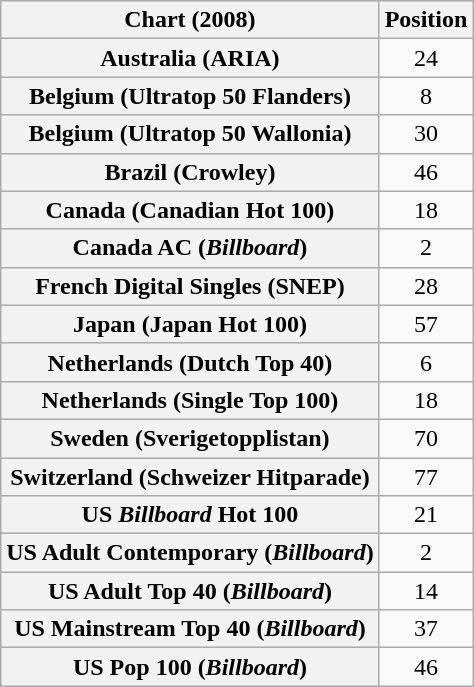<table class="wikitable sortable plainrowheaders" style="text-align:center">
<tr>
<th scope="col">Chart (2008)</th>
<th scope="col">Position</th>
</tr>
<tr>
<th scope="row">Australia (ARIA)</th>
<td>24</td>
</tr>
<tr>
<th scope="row">Belgium (Ultratop 50 Flanders)</th>
<td>8</td>
</tr>
<tr>
<th scope="row">Belgium (Ultratop 50 Wallonia)</th>
<td>30</td>
</tr>
<tr>
<th scope="row">Brazil (Crowley)</th>
<td>46</td>
</tr>
<tr>
<th scope="row">Canada (Canadian Hot 100)</th>
<td>18</td>
</tr>
<tr>
<th scope="row">Canada AC (<em>Billboard</em>)</th>
<td>2</td>
</tr>
<tr>
<th scope="row">French Digital Singles (SNEP)</th>
<td>28</td>
</tr>
<tr>
<th scope="row">Japan (Japan Hot 100)</th>
<td>57</td>
</tr>
<tr>
<th scope="row">Netherlands (Dutch Top 40)</th>
<td>6</td>
</tr>
<tr>
<th scope="row">Netherlands (Single Top 100)</th>
<td>18</td>
</tr>
<tr>
<th scope="row">Sweden (Sverigetopplistan)</th>
<td>70</td>
</tr>
<tr>
<th scope="row">Switzerland (Schweizer Hitparade)</th>
<td>77</td>
</tr>
<tr>
<th scope="row">US <em>Billboard</em> Hot 100</th>
<td>21</td>
</tr>
<tr>
<th scope="row">US Adult Contemporary (<em>Billboard</em>)</th>
<td>2</td>
</tr>
<tr>
<th scope="row">US Adult Top 40 (<em>Billboard</em>)</th>
<td>14</td>
</tr>
<tr>
<th scope="row">US Mainstream Top 40 (<em>Billboard</em>)</th>
<td>37</td>
</tr>
<tr>
<th scope="row">US Pop 100 (<em>Billboard</em>)</th>
<td>46</td>
</tr>
</table>
